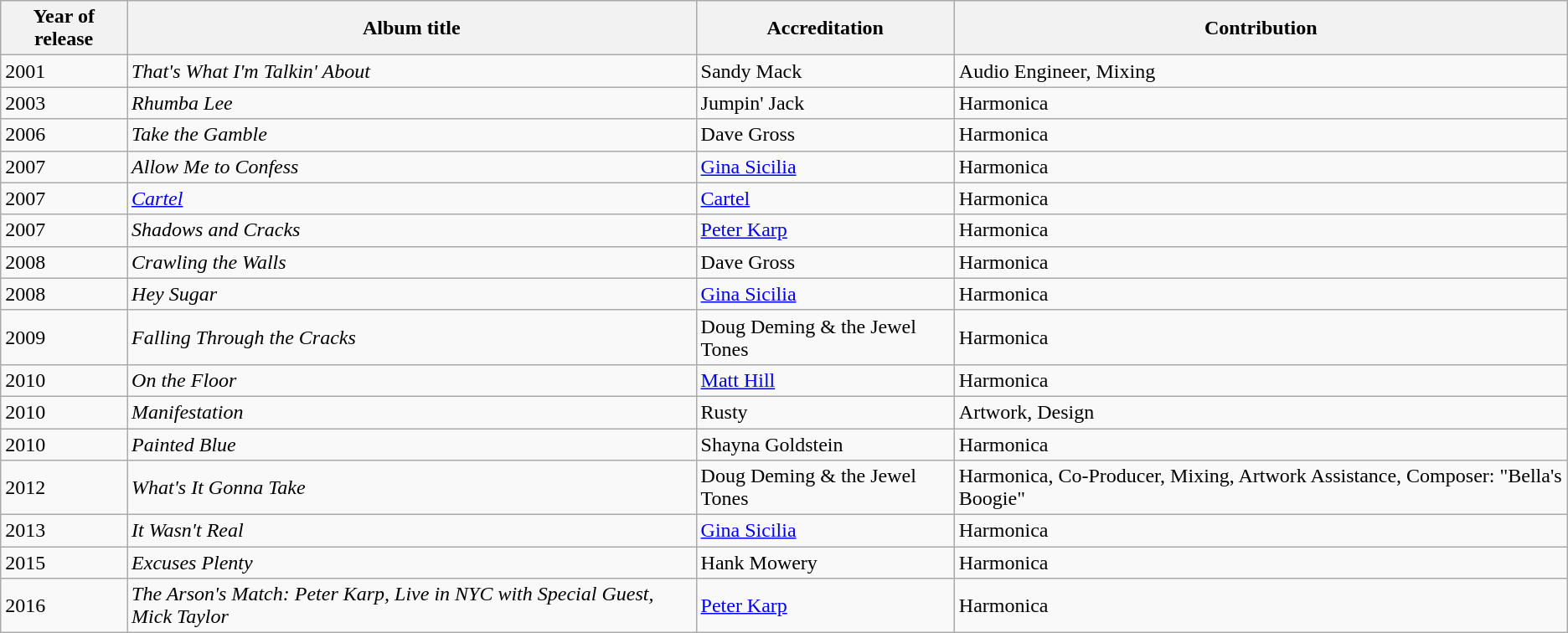<table class="wikitable sortable">
<tr>
<th>Year of release</th>
<th>Album title</th>
<th>Accreditation</th>
<th>Contribution</th>
</tr>
<tr>
<td>2001</td>
<td><em>That's What I'm Talkin' About</em></td>
<td>Sandy Mack</td>
<td>Audio Engineer, Mixing</td>
</tr>
<tr>
<td>2003</td>
<td><em>Rhumba Lee</em></td>
<td>Jumpin' Jack</td>
<td>Harmonica</td>
</tr>
<tr>
<td>2006</td>
<td><em>Take the Gamble</em></td>
<td>Dave Gross</td>
<td>Harmonica</td>
</tr>
<tr>
<td>2007</td>
<td><em>Allow Me to Confess</em></td>
<td><a href='#'>Gina Sicilia</a></td>
<td>Harmonica</td>
</tr>
<tr>
<td>2007</td>
<td><em><a href='#'>Cartel</a></em></td>
<td><a href='#'>Cartel</a></td>
<td>Harmonica</td>
</tr>
<tr>
<td>2007</td>
<td><em>Shadows and Cracks</em></td>
<td><a href='#'>Peter Karp</a></td>
<td>Harmonica</td>
</tr>
<tr>
<td>2008</td>
<td><em>Crawling the Walls</em></td>
<td>Dave Gross</td>
<td>Harmonica</td>
</tr>
<tr>
<td>2008</td>
<td><em>Hey Sugar</em></td>
<td><a href='#'>Gina Sicilia</a></td>
<td>Harmonica</td>
</tr>
<tr>
<td>2009</td>
<td><em>Falling Through the Cracks</em></td>
<td>Doug Deming & the Jewel Tones</td>
<td>Harmonica</td>
</tr>
<tr>
<td>2010</td>
<td><em>On the Floor</em></td>
<td><a href='#'>Matt Hill</a></td>
<td>Harmonica</td>
</tr>
<tr>
<td>2010</td>
<td><em>Manifestation</em></td>
<td>Rusty</td>
<td>Artwork, Design</td>
</tr>
<tr>
<td>2010</td>
<td><em>Painted Blue</em></td>
<td>Shayna Goldstein</td>
<td>Harmonica</td>
</tr>
<tr>
<td>2012</td>
<td><em>What's It Gonna Take</em></td>
<td>Doug Deming & the Jewel Tones</td>
<td>Harmonica, Co-Producer, Mixing, Artwork Assistance, Composer: "Bella's Boogie"</td>
</tr>
<tr>
<td>2013</td>
<td><em>It Wasn't Real</em></td>
<td><a href='#'>Gina Sicilia</a></td>
<td>Harmonica</td>
</tr>
<tr>
<td>2015</td>
<td><em>Excuses Plenty</em></td>
<td>Hank Mowery</td>
<td>Harmonica</td>
</tr>
<tr>
<td>2016</td>
<td><em>The Arson's Match: Peter Karp, Live in NYC with Special Guest, Mick Taylor</em></td>
<td><a href='#'>Peter Karp</a></td>
<td>Harmonica</td>
</tr>
</table>
